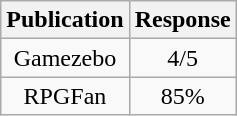<table class="wikitable" style="text-align:center">
<tr>
<th>Publication</th>
<th>Response</th>
</tr>
<tr>
<td>Gamezebo</td>
<td>4/5</td>
</tr>
<tr>
<td>RPGFan</td>
<td>85%</td>
</tr>
</table>
